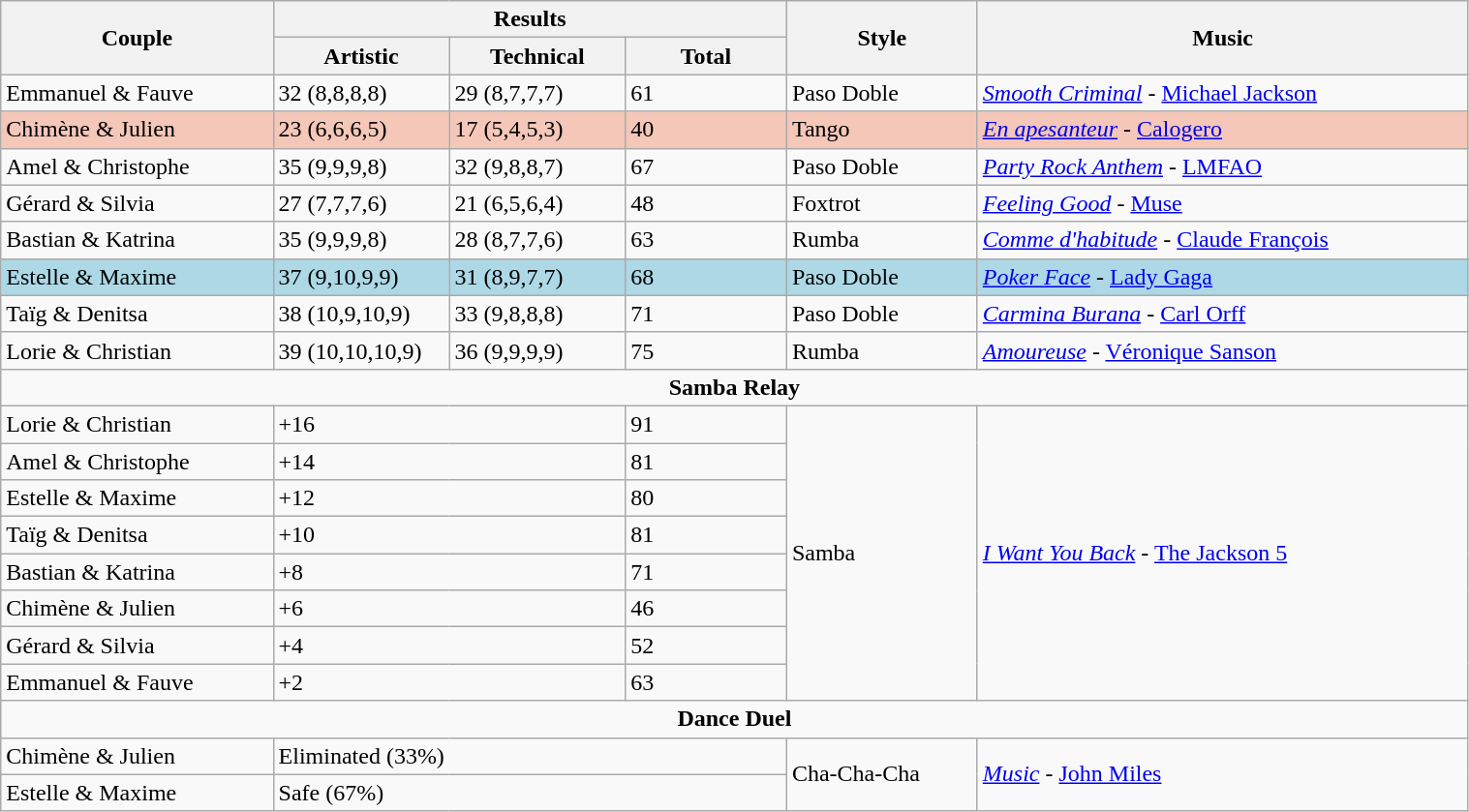<table class="wikitable" style="width:80%;">
<tr>
<th rowspan="2">Couple</th>
<th colspan=3>Results</th>
<th rowspan="2">Style</th>
<th rowspan="2">Music</th>
</tr>
<tr>
<th style="width:12%;">Artistic</th>
<th style="width:12%;">Technical</th>
<th style="width:11%;">Total</th>
</tr>
<tr>
<td>Emmanuel & Fauve</td>
<td>32 (8,8,8,8)</td>
<td>29 (8,7,7,7)</td>
<td>61</td>
<td>Paso Doble</td>
<td><em><a href='#'>Smooth Criminal</a></em> - <a href='#'>Michael Jackson</a></td>
</tr>
<tr>
<td style="background:#f4c7b8;">Chimène & Julien</td>
<td style="background:#f4c7b8;">23 (6,6,6,5)</td>
<td style="background:#f4c7b8;">17 (5,4,5,3)</td>
<td style="background:#f4c7b8;">40</td>
<td style="background:#f4c7b8;">Tango</td>
<td style="background:#f4c7b8;"><em><a href='#'>En apesanteur</a></em> - <a href='#'>Calogero</a></td>
</tr>
<tr>
<td>Amel & Christophe</td>
<td>35 (9,9,9,8)</td>
<td>32 (9,8,8,7)</td>
<td>67</td>
<td>Paso Doble</td>
<td><em><a href='#'>Party Rock Anthem</a></em> - <a href='#'>LMFAO</a></td>
</tr>
<tr>
<td>Gérard & Silvia</td>
<td>27 (7,7,7,6)</td>
<td>21 (6,5,6,4)</td>
<td>48</td>
<td>Foxtrot</td>
<td><em><a href='#'>Feeling Good</a></em> - <a href='#'>Muse</a></td>
</tr>
<tr>
<td>Bastian & Katrina</td>
<td>35 (9,9,9,8)</td>
<td>28 (8,7,7,6)</td>
<td>63</td>
<td>Rumba</td>
<td><em><a href='#'>Comme d'habitude</a></em> - <a href='#'>Claude François</a></td>
</tr>
<tr style="background:lightblue;">
<td>Estelle & Maxime</td>
<td>37 (9,10,9,9)</td>
<td>31 (8,9,7,7)</td>
<td>68</td>
<td>Paso Doble</td>
<td><em><a href='#'>Poker Face</a></em> - <a href='#'>Lady Gaga</a></td>
</tr>
<tr>
<td>Taïg & Denitsa</td>
<td>38 (10,9,10,9)</td>
<td>33 (9,8,8,8)</td>
<td>71</td>
<td>Paso Doble</td>
<td><em><a href='#'>Carmina Burana</a></em> - <a href='#'>Carl Orff</a></td>
</tr>
<tr>
<td>Lorie & Christian</td>
<td>39 (10,10,10,9)</td>
<td>36 (9,9,9,9)</td>
<td>75</td>
<td>Rumba</td>
<td><em><a href='#'>Amoureuse</a></em> - <a href='#'>Véronique Sanson</a></td>
</tr>
<tr>
<td colspan=6 style="text-align:center;"><strong>Samba Relay</strong></td>
</tr>
<tr>
<td>Lorie & Christian</td>
<td colspan=2>+16</td>
<td>91</td>
<td rowspan=8>Samba</td>
<td rowspan=8><em><a href='#'>I Want You Back</a></em> - <a href='#'>The Jackson 5</a></td>
</tr>
<tr>
<td>Amel & Christophe</td>
<td colspan=2>+14</td>
<td>81</td>
</tr>
<tr>
<td>Estelle & Maxime</td>
<td colspan=2>+12</td>
<td>80</td>
</tr>
<tr>
<td>Taïg & Denitsa</td>
<td colspan=2>+10</td>
<td>81</td>
</tr>
<tr>
<td>Bastian & Katrina</td>
<td colspan=2>+8</td>
<td>71</td>
</tr>
<tr>
<td>Chimène & Julien</td>
<td colspan=2>+6</td>
<td>46</td>
</tr>
<tr>
<td>Gérard & Silvia</td>
<td colspan=2>+4</td>
<td>52</td>
</tr>
<tr>
<td>Emmanuel & Fauve</td>
<td colspan=2>+2</td>
<td>63</td>
</tr>
<tr>
<td colspan=6 style="text-align:center;"><strong>Dance Duel</strong></td>
</tr>
<tr>
<td>Chimène & Julien</td>
<td colspan=3>Eliminated (33%)</td>
<td rowspan=2>Cha-Cha-Cha</td>
<td rowspan=2><em><a href='#'>Music</a></em> - <a href='#'>John Miles</a></td>
</tr>
<tr>
<td>Estelle & Maxime</td>
<td colspan=3>Safe (67%)</td>
</tr>
</table>
